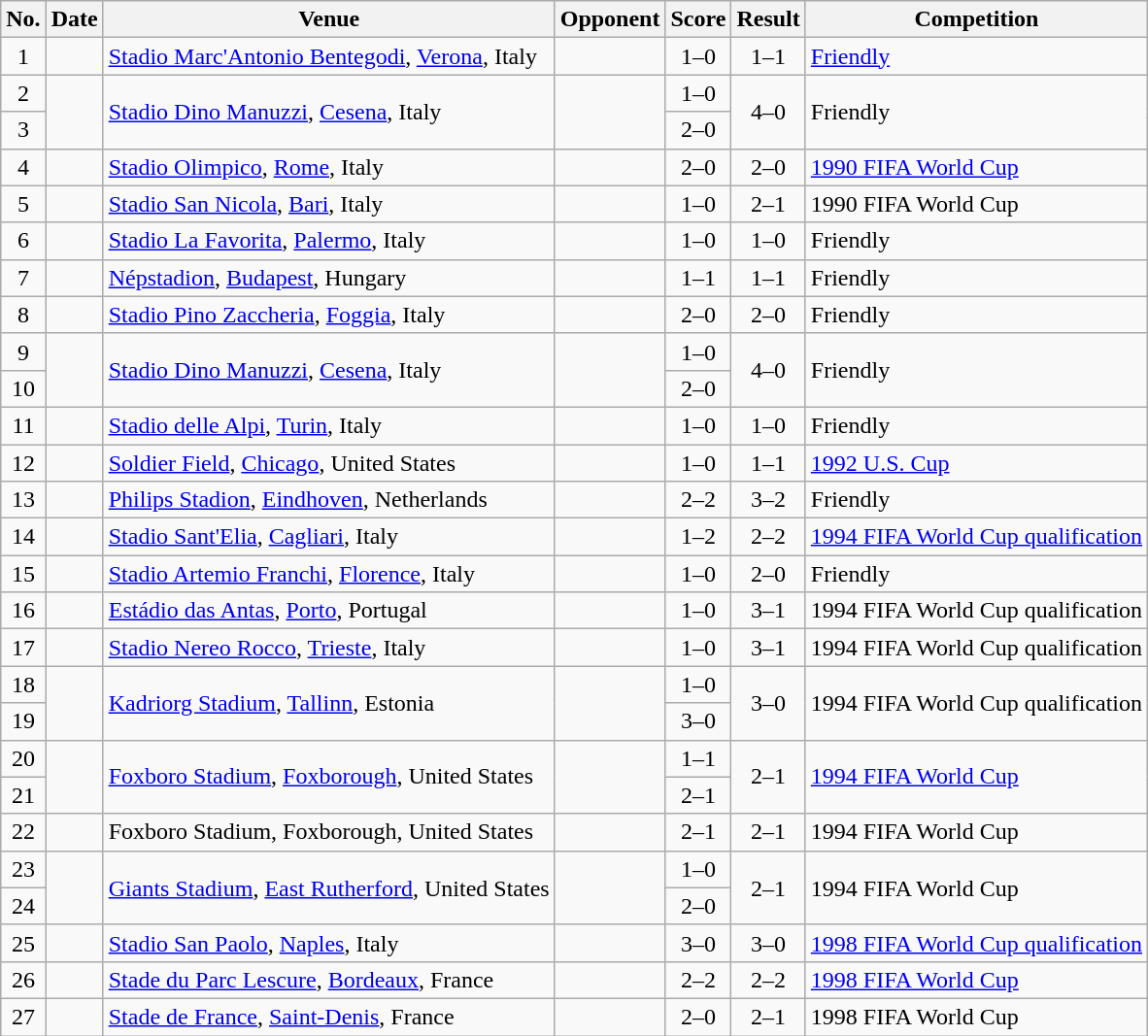<table class="wikitable sortable">
<tr>
<th scope="col">No.</th>
<th scope="col">Date</th>
<th scope="col">Venue</th>
<th scope="col">Opponent</th>
<th scope="col">Score</th>
<th scope="col">Result</th>
<th scope="col">Competition</th>
</tr>
<tr>
<td align="center">1</td>
<td></td>
<td><a href='#'>Stadio Marc'Antonio Bentegodi</a>, <a href='#'>Verona</a>, Italy</td>
<td></td>
<td align="center">1–0</td>
<td align="center">1–1</td>
<td><a href='#'>Friendly</a></td>
</tr>
<tr>
<td align="center">2</td>
<td rowspan="2"></td>
<td rowspan="2"><a href='#'>Stadio Dino Manuzzi</a>, <a href='#'>Cesena</a>, Italy</td>
<td rowspan="2"></td>
<td align="center">1–0</td>
<td rowspan="2" style="text-align:center">4–0</td>
<td rowspan="2">Friendly</td>
</tr>
<tr>
<td align="center">3</td>
<td align="center">2–0</td>
</tr>
<tr>
<td align="center">4</td>
<td></td>
<td><a href='#'>Stadio Olimpico</a>, <a href='#'>Rome</a>, Italy</td>
<td></td>
<td align="center">2–0</td>
<td align="center">2–0</td>
<td><a href='#'>1990 FIFA World Cup</a></td>
</tr>
<tr>
<td align="center">5</td>
<td></td>
<td><a href='#'>Stadio San Nicola</a>, <a href='#'>Bari</a>, Italy</td>
<td></td>
<td align="center">1–0</td>
<td align="center">2–1</td>
<td>1990 FIFA World Cup</td>
</tr>
<tr>
<td align="center">6</td>
<td></td>
<td><a href='#'>Stadio La Favorita</a>, <a href='#'>Palermo</a>, Italy</td>
<td></td>
<td align="center">1–0</td>
<td align="center">1–0</td>
<td>Friendly</td>
</tr>
<tr>
<td align="center">7</td>
<td></td>
<td><a href='#'>Népstadion</a>, <a href='#'>Budapest</a>, Hungary</td>
<td></td>
<td align="center">1–1</td>
<td align="center">1–1</td>
<td>Friendly</td>
</tr>
<tr>
<td align="center">8</td>
<td></td>
<td><a href='#'>Stadio Pino Zaccheria</a>, <a href='#'>Foggia</a>, Italy</td>
<td></td>
<td align="center">2–0</td>
<td align="center">2–0</td>
<td>Friendly</td>
</tr>
<tr>
<td align="center">9</td>
<td rowspan="2"></td>
<td rowspan="2"><a href='#'>Stadio Dino Manuzzi</a>, <a href='#'>Cesena</a>, Italy</td>
<td rowspan="2"></td>
<td align="center">1–0</td>
<td rowspan="2" style="text-align:center">4–0</td>
<td rowspan="2">Friendly</td>
</tr>
<tr>
<td align="center">10</td>
<td align="center">2–0</td>
</tr>
<tr>
<td align="center">11</td>
<td></td>
<td><a href='#'>Stadio delle Alpi</a>, <a href='#'>Turin</a>, Italy</td>
<td></td>
<td align="center">1–0</td>
<td align="center">1–0</td>
<td>Friendly</td>
</tr>
<tr>
<td align="center">12</td>
<td></td>
<td><a href='#'>Soldier Field</a>, <a href='#'>Chicago</a>, United States</td>
<td></td>
<td align="center">1–0</td>
<td align="center">1–1</td>
<td><a href='#'>1992 U.S. Cup</a></td>
</tr>
<tr>
<td align="center">13</td>
<td></td>
<td><a href='#'>Philips Stadion</a>, <a href='#'>Eindhoven</a>, Netherlands</td>
<td></td>
<td align="center">2–2</td>
<td align="center">3–2</td>
<td>Friendly</td>
</tr>
<tr>
<td align="center">14</td>
<td></td>
<td><a href='#'>Stadio Sant'Elia</a>, <a href='#'>Cagliari</a>, Italy</td>
<td></td>
<td align="center">1–2</td>
<td align="center">2–2</td>
<td><a href='#'>1994 FIFA World Cup qualification</a></td>
</tr>
<tr>
<td align="center">15</td>
<td></td>
<td><a href='#'>Stadio Artemio Franchi</a>, <a href='#'>Florence</a>, Italy</td>
<td></td>
<td align="center">1–0</td>
<td align="center">2–0</td>
<td>Friendly</td>
</tr>
<tr>
<td align="center">16</td>
<td></td>
<td><a href='#'>Estádio das Antas</a>, <a href='#'>Porto</a>, Portugal</td>
<td></td>
<td align="center">1–0</td>
<td align="center">3–1</td>
<td>1994 FIFA World Cup qualification</td>
</tr>
<tr>
<td align="center">17</td>
<td></td>
<td><a href='#'>Stadio Nereo Rocco</a>, <a href='#'>Trieste</a>, Italy</td>
<td></td>
<td align="center">1–0</td>
<td align="center">3–1</td>
<td>1994 FIFA World Cup qualification</td>
</tr>
<tr>
<td align="center">18</td>
<td rowspan="2"></td>
<td rowspan="2"><a href='#'>Kadriorg Stadium</a>, <a href='#'>Tallinn</a>, Estonia</td>
<td rowspan="2"></td>
<td align="center">1–0</td>
<td rowspan="2" style="text-align:center">3–0</td>
<td rowspan="2">1994 FIFA World Cup qualification</td>
</tr>
<tr>
<td align="center">19</td>
<td align="center">3–0</td>
</tr>
<tr>
<td align="center">20</td>
<td rowspan="2"></td>
<td rowspan="2"><a href='#'>Foxboro Stadium</a>, <a href='#'>Foxborough</a>, United States</td>
<td rowspan="2"></td>
<td align="center">1–1</td>
<td rowspan="2" style="text-align:center">2–1</td>
<td rowspan="2"><a href='#'>1994 FIFA World Cup</a></td>
</tr>
<tr>
<td align="center">21</td>
<td align="center">2–1</td>
</tr>
<tr>
<td align="center">22</td>
<td></td>
<td>Foxboro Stadium, Foxborough, United States</td>
<td></td>
<td align="center">2–1</td>
<td align="center">2–1</td>
<td>1994 FIFA World Cup</td>
</tr>
<tr>
<td align="center">23</td>
<td rowspan="2"></td>
<td rowspan="2"><a href='#'>Giants Stadium</a>, <a href='#'>East Rutherford</a>, United States</td>
<td rowspan="2"></td>
<td align="center">1–0</td>
<td rowspan="2" style="text-align:center">2–1</td>
<td rowspan="2">1994 FIFA World Cup</td>
</tr>
<tr>
<td align="center">24</td>
<td align="center">2–0</td>
</tr>
<tr>
<td align="center">25</td>
<td></td>
<td><a href='#'>Stadio San Paolo</a>, <a href='#'>Naples</a>, Italy</td>
<td></td>
<td align="center">3–0</td>
<td align="center">3–0</td>
<td><a href='#'>1998 FIFA World Cup qualification</a></td>
</tr>
<tr>
<td align="center">26</td>
<td></td>
<td><a href='#'>Stade du Parc Lescure</a>, <a href='#'>Bordeaux</a>, France</td>
<td></td>
<td align="center">2–2</td>
<td align="center">2–2</td>
<td><a href='#'>1998 FIFA World Cup</a></td>
</tr>
<tr>
<td align="center">27</td>
<td></td>
<td><a href='#'>Stade de France</a>, <a href='#'>Saint-Denis</a>, France</td>
<td></td>
<td align="center">2–0</td>
<td align="center">2–1</td>
<td>1998 FIFA World Cup</td>
</tr>
</table>
